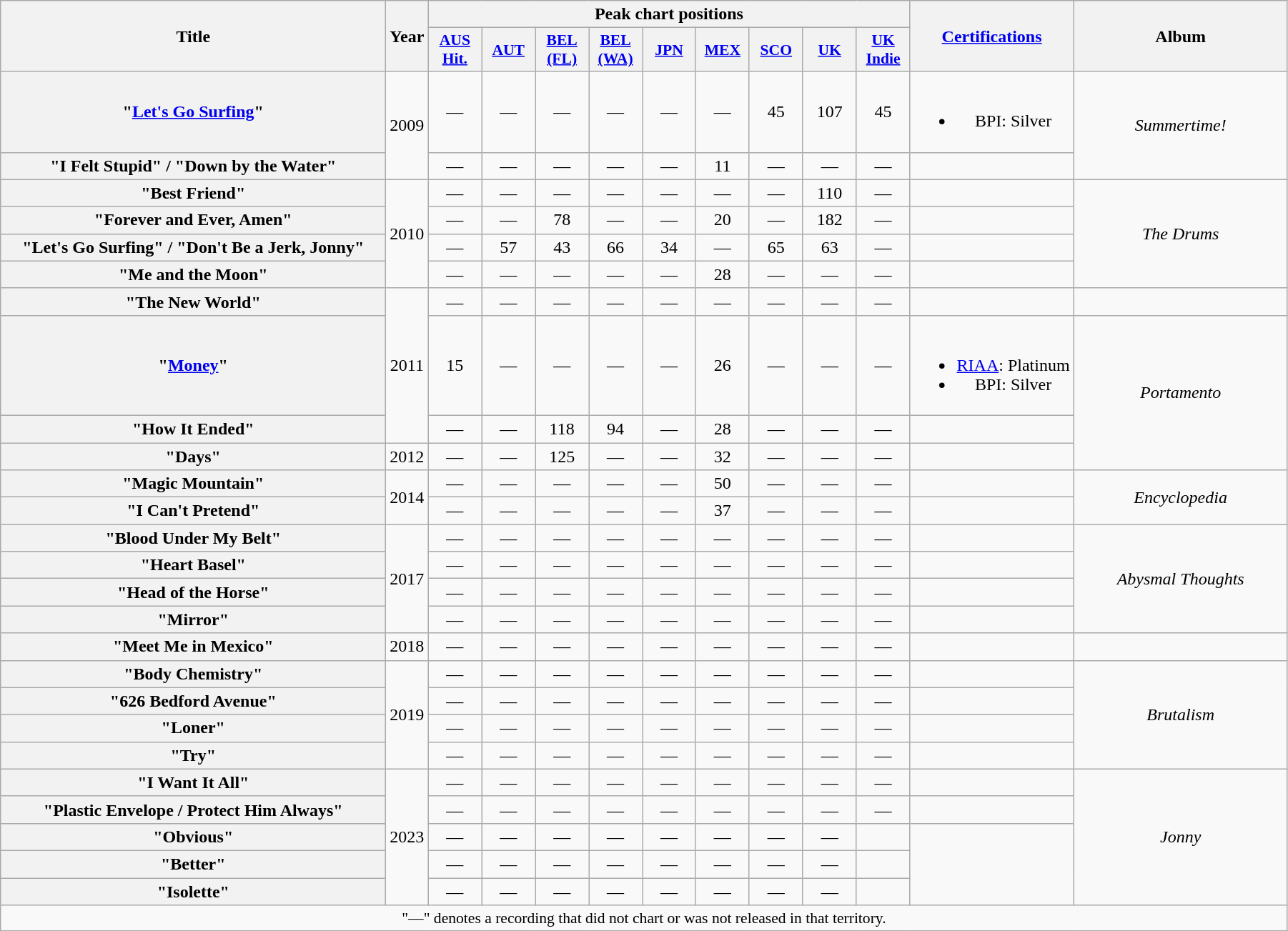<table class="wikitable plainrowheaders" style="text-align:center;">
<tr>
<th scope="col" rowspan="2" style="width:22em;">Title</th>
<th scope="col" rowspan="2">Year</th>
<th scope="col" colspan="9">Peak chart positions</th>
<th scope="col" rowspan="2"><a href='#'>Certifications</a></th>
<th scope="col" rowspan="2" style="width:12em;">Album</th>
</tr>
<tr>
<th scope="col" style="width:3em; font-size:90%;"><a href='#'>AUS<br>Hit.</a><br></th>
<th scope="col" style="width:3em; font-size:90%;"><a href='#'>AUT</a><br></th>
<th scope="col" style="width:3em; font-size:90%;"><a href='#'>BEL<br>(FL)</a><br></th>
<th scope="col" style="width:3em; font-size:90%;"><a href='#'>BEL<br>(WA)</a><br></th>
<th scope="col" style="width:3em; font-size:90%;"><a href='#'>JPN</a><br></th>
<th scope="col" style="width:3em; font-size:90%;"><a href='#'>MEX</a><br></th>
<th scope="col" style="width:3em; font-size:90%;"><a href='#'>SCO</a><br></th>
<th scope="col" style="width:3em; font-size:90%;"><a href='#'>UK</a><br></th>
<th scope="col" style="width:3em; font-size:90%;"><a href='#'>UK<br>Indie</a><br></th>
</tr>
<tr>
<th scope="row">"<a href='#'>Let's Go Surfing</a>"</th>
<td rowspan="2">2009</td>
<td>—</td>
<td>—</td>
<td>—</td>
<td>—</td>
<td>—</td>
<td>—</td>
<td>45</td>
<td>107</td>
<td>45</td>
<td><br><ul><li>BPI: Silver</li></ul></td>
<td rowspan="2"><em>Summertime!</em></td>
</tr>
<tr>
<th scope="row">"I Felt Stupid" / "Down by the Water"</th>
<td>—</td>
<td>—</td>
<td>—</td>
<td>—</td>
<td>—</td>
<td>11</td>
<td>—</td>
<td>—</td>
<td>—</td>
</tr>
<tr>
<th scope="row">"Best Friend"</th>
<td rowspan="4">2010</td>
<td>—</td>
<td>—</td>
<td>—</td>
<td>—</td>
<td>—</td>
<td>—</td>
<td>—</td>
<td>110</td>
<td>—</td>
<td></td>
<td rowspan="4"><em>The Drums</em></td>
</tr>
<tr>
<th scope="row">"Forever and Ever, Amen"</th>
<td>—</td>
<td>—</td>
<td>78</td>
<td>—</td>
<td>—</td>
<td>20</td>
<td>—</td>
<td>182</td>
<td>—</td>
<td></td>
</tr>
<tr>
<th scope="row">"Let's Go Surfing" / "Don't Be a Jerk, Jonny"</th>
<td>—</td>
<td>57</td>
<td>43</td>
<td>66</td>
<td>34</td>
<td>—</td>
<td>65</td>
<td>63</td>
<td>—</td>
<td></td>
</tr>
<tr>
<th scope="row">"Me and the Moon"</th>
<td>—</td>
<td>—</td>
<td>—</td>
<td>—</td>
<td>—</td>
<td>28</td>
<td>—</td>
<td>—</td>
<td>—</td>
<td></td>
</tr>
<tr>
<th scope="row">"The New World"</th>
<td rowspan="3">2011</td>
<td>—</td>
<td>—</td>
<td>—</td>
<td>—</td>
<td>—</td>
<td>—</td>
<td>—</td>
<td>—</td>
<td>—</td>
<td></td>
<td></td>
</tr>
<tr>
<th scope="row">"<a href='#'>Money</a>"</th>
<td>15</td>
<td>—</td>
<td>—</td>
<td>—</td>
<td>—</td>
<td>26</td>
<td>—</td>
<td>—</td>
<td>—</td>
<td><br><ul><li><a href='#'>RIAA</a>: Platinum</li><li>BPI: Silver</li></ul></td>
<td rowspan="3"><em>Portamento</em></td>
</tr>
<tr>
<th scope="row">"How It Ended"</th>
<td>—</td>
<td>—</td>
<td>118</td>
<td>94</td>
<td>—</td>
<td>28</td>
<td>—</td>
<td>—</td>
<td>—</td>
<td></td>
</tr>
<tr>
<th scope="row">"Days"</th>
<td>2012</td>
<td>—</td>
<td>—</td>
<td>125</td>
<td>—</td>
<td>—</td>
<td>32</td>
<td>—</td>
<td>—</td>
<td>—</td>
<td></td>
</tr>
<tr>
<th scope="row">"Magic Mountain"</th>
<td rowspan="2">2014</td>
<td>—</td>
<td>—</td>
<td>—</td>
<td>—</td>
<td>—</td>
<td>50</td>
<td>—</td>
<td>—</td>
<td>—</td>
<td></td>
<td rowspan="2"><em>Encyclopedia</em></td>
</tr>
<tr>
<th scope="row">"I Can't Pretend"</th>
<td>—</td>
<td>—</td>
<td>—</td>
<td>—</td>
<td>—</td>
<td>37</td>
<td>—</td>
<td>—</td>
<td>—</td>
<td></td>
</tr>
<tr>
<th scope="row">"Blood Under My Belt"</th>
<td rowspan="4">2017</td>
<td>—</td>
<td>—</td>
<td>—</td>
<td>—</td>
<td>—</td>
<td>—</td>
<td>—</td>
<td>—</td>
<td>—</td>
<td></td>
<td rowspan="4"><em>Abysmal Thoughts</em></td>
</tr>
<tr>
<th scope="row">"Heart Basel"</th>
<td>—</td>
<td>—</td>
<td>—</td>
<td>—</td>
<td>—</td>
<td>—</td>
<td>—</td>
<td>—</td>
<td>—</td>
<td></td>
</tr>
<tr>
<th scope="row">"Head of the Horse"</th>
<td>—</td>
<td>—</td>
<td>—</td>
<td>—</td>
<td>—</td>
<td>—</td>
<td>—</td>
<td>—</td>
<td>—</td>
<td></td>
</tr>
<tr>
<th scope="row">"Mirror"</th>
<td>—</td>
<td>—</td>
<td>—</td>
<td>—</td>
<td>—</td>
<td>—</td>
<td>—</td>
<td>—</td>
<td>—</td>
<td></td>
</tr>
<tr>
<th scope="row">"Meet Me in Mexico"</th>
<td>2018</td>
<td>—</td>
<td>—</td>
<td>—</td>
<td>—</td>
<td>—</td>
<td>—</td>
<td>—</td>
<td>—</td>
<td>—</td>
<td></td>
<td></td>
</tr>
<tr>
<th scope="row">"Body Chemistry"</th>
<td rowspan="4">2019</td>
<td>—</td>
<td>—</td>
<td>—</td>
<td>—</td>
<td>—</td>
<td>—</td>
<td>—</td>
<td>—</td>
<td>—</td>
<td></td>
<td rowspan="4"><em>Brutalism</em></td>
</tr>
<tr>
<th scope="row">"626 Bedford Avenue"</th>
<td>—</td>
<td>—</td>
<td>—</td>
<td>—</td>
<td>—</td>
<td>—</td>
<td>—</td>
<td>—</td>
<td>—</td>
<td></td>
</tr>
<tr>
<th scope="row">"Loner"</th>
<td>—</td>
<td>—</td>
<td>—</td>
<td>—</td>
<td>—</td>
<td>—</td>
<td>—</td>
<td>—</td>
<td>—</td>
<td></td>
</tr>
<tr>
<th scope="row">"Try"</th>
<td>—</td>
<td>—</td>
<td>—</td>
<td>—</td>
<td>—</td>
<td>—</td>
<td>—</td>
<td>—</td>
<td>—</td>
<td></td>
</tr>
<tr>
<th scope="row">"I Want It All"</th>
<td rowspan="5">2023</td>
<td>—</td>
<td>—</td>
<td>—</td>
<td>—</td>
<td>—</td>
<td>—</td>
<td>—</td>
<td>—</td>
<td>—</td>
<td></td>
<td rowspan="5"><em>Jonny</em></td>
</tr>
<tr>
<th scope="row">"Plastic Envelope / Protect Him Always"</th>
<td>—</td>
<td>—</td>
<td>—</td>
<td>—</td>
<td>—</td>
<td>—</td>
<td>—</td>
<td>—</td>
<td>—</td>
<td></td>
</tr>
<tr>
<th scope="row">"Obvious"</th>
<td>—</td>
<td>—</td>
<td>—</td>
<td>—</td>
<td>—</td>
<td>—</td>
<td>—</td>
<td>—</td>
<td></td>
</tr>
<tr>
<th scope="row">"Better"</th>
<td>—</td>
<td>—</td>
<td>—</td>
<td>—</td>
<td>—</td>
<td>—</td>
<td>—</td>
<td>—</td>
<td></td>
</tr>
<tr>
<th scope="row">"Isolette"</th>
<td>—</td>
<td>—</td>
<td>—</td>
<td>—</td>
<td>—</td>
<td>—</td>
<td>—</td>
<td>—</td>
<td></td>
</tr>
<tr>
<td colspan="14" style="font-size:90%">"—" denotes a recording that did not chart or was not released in that territory.</td>
</tr>
</table>
